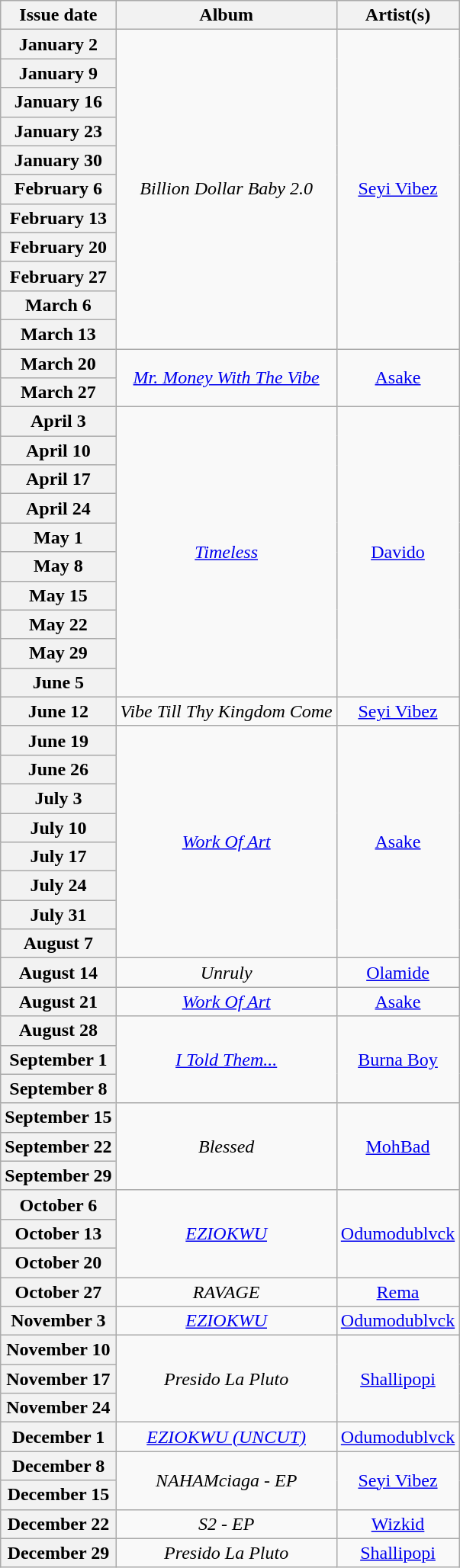<table class="wikitable plainrowheaders" style="text-align:center">
<tr>
<th scope="col">Issue date</th>
<th scope="col">Album</th>
<th scope="col">Artist(s)</th>
</tr>
<tr>
<th scope="row">January 2</th>
<td rowspan="11"><em>Billion Dollar Baby 2.0</em></td>
<td rowspan="11"><a href='#'>Seyi Vibez</a></td>
</tr>
<tr>
<th scope="row">January 9</th>
</tr>
<tr>
<th scope="row">January 16</th>
</tr>
<tr>
<th scope="row">January 23</th>
</tr>
<tr>
<th scope="row">January 30</th>
</tr>
<tr>
<th scope="row">February 6</th>
</tr>
<tr>
<th scope="row">February 13</th>
</tr>
<tr>
<th scope="row">February 20</th>
</tr>
<tr>
<th scope="row">February 27</th>
</tr>
<tr>
<th scope="row">March 6</th>
</tr>
<tr>
<th scope="row">March 13</th>
</tr>
<tr>
<th scope="row">March 20</th>
<td rowspan="2"><em><a href='#'>Mr. Money With The Vibe</a></em></td>
<td rowspan="2"><a href='#'>Asake</a></td>
</tr>
<tr>
<th scope="row">March 27</th>
</tr>
<tr>
<th scope="row">April 3</th>
<td rowspan="10"><em><a href='#'>Timeless</a></em></td>
<td rowspan="10"><a href='#'>Davido</a></td>
</tr>
<tr>
<th scope="row">April 10</th>
</tr>
<tr>
<th scope="row">April 17</th>
</tr>
<tr>
<th scope="row">April 24</th>
</tr>
<tr>
<th scope="row">May 1</th>
</tr>
<tr>
<th scope="row">May 8</th>
</tr>
<tr>
<th scope="row">May 15</th>
</tr>
<tr>
<th scope="row">May 22</th>
</tr>
<tr>
<th scope="row">May 29</th>
</tr>
<tr>
<th scope="row">June 5</th>
</tr>
<tr>
<th scope="row">June 12</th>
<td><em>Vibe Till Thy Kingdom Come</em></td>
<td><a href='#'>Seyi Vibez</a></td>
</tr>
<tr>
<th scope="row">June 19</th>
<td rowspan="8"><em><a href='#'>Work Of Art</a></em></td>
<td rowspan="8"><a href='#'>Asake</a></td>
</tr>
<tr>
<th scope="row">June 26</th>
</tr>
<tr>
<th scope="row">July 3</th>
</tr>
<tr>
<th scope="row">July 10</th>
</tr>
<tr>
<th scope="row">July 17</th>
</tr>
<tr>
<th scope="row">July 24</th>
</tr>
<tr>
<th scope="row">July 31</th>
</tr>
<tr>
<th scope="row">August 7</th>
</tr>
<tr>
<th scope="row">August 14</th>
<td><em>Unruly</em></td>
<td><a href='#'>Olamide</a></td>
</tr>
<tr>
<th scope="row">August 21</th>
<td><em><a href='#'>Work Of Art</a></em></td>
<td><a href='#'>Asake</a></td>
</tr>
<tr>
<th scope="row">August 28</th>
<td rowspan="3"><em><a href='#'>I Told Them...</a></em></td>
<td rowspan="3"><a href='#'>Burna Boy</a></td>
</tr>
<tr>
<th scope="row">September 1</th>
</tr>
<tr>
<th scope="row">September 8</th>
</tr>
<tr>
<th scope="row">September 15</th>
<td rowspan="3"><em>Blessed</em></td>
<td rowspan="3"><a href='#'>MohBad</a></td>
</tr>
<tr>
<th scope="row">September 22</th>
</tr>
<tr>
<th scope="row">September 29</th>
</tr>
<tr>
<th scope="row">October 6</th>
<td rowspan="3"><em><a href='#'>EZIOKWU</a></em></td>
<td rowspan="3"><a href='#'>Odumodublvck</a></td>
</tr>
<tr>
<th scope="row">October 13</th>
</tr>
<tr>
<th scope="row">October 20</th>
</tr>
<tr>
<th scope="row">October 27</th>
<td><em>RAVAGE</em></td>
<td><a href='#'>Rema</a></td>
</tr>
<tr>
<th scope="row">November 3</th>
<td><em><a href='#'>EZIOKWU</a></em></td>
<td><a href='#'>Odumodublvck</a></td>
</tr>
<tr>
<th scope="row">November 10</th>
<td rowspan="3"><em>Presido La Pluto</em></td>
<td rowspan="3"><a href='#'>Shallipopi</a></td>
</tr>
<tr>
<th scope="row">November 17</th>
</tr>
<tr>
<th scope="row">November 24</th>
</tr>
<tr>
<th scope="row">December 1</th>
<td><em><a href='#'>EZIOKWU (UNCUT)</a></em></td>
<td><a href='#'>Odumodublvck</a></td>
</tr>
<tr>
<th scope="row">December 8</th>
<td rowspan="2"><em>NAHAMciaga - EP</em></td>
<td rowspan="2"><a href='#'>Seyi Vibez</a></td>
</tr>
<tr>
<th scope="row">December 15</th>
</tr>
<tr>
<th scope="row">December 22</th>
<td><em>S2 - EP</em></td>
<td><a href='#'>Wizkid</a></td>
</tr>
<tr>
<th scope="row">December 29</th>
<td><em>Presido La Pluto</em></td>
<td><a href='#'>Shallipopi</a></td>
</tr>
</table>
